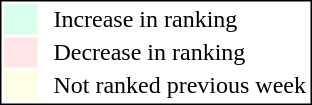<table style="border:1px solid black; float:right;">
<tr>
<td style="background:#D8FFEB; width:20px;"></td>
<td> </td>
<td>Increase in ranking</td>
</tr>
<tr>
<td style="background:#FFE6E6; width:20px;"></td>
<td> </td>
<td>Decrease in ranking</td>
</tr>
<tr>
<td style="background:#FFFFE6; width:20px;"></td>
<td> </td>
<td>Not ranked previous week</td>
</tr>
</table>
